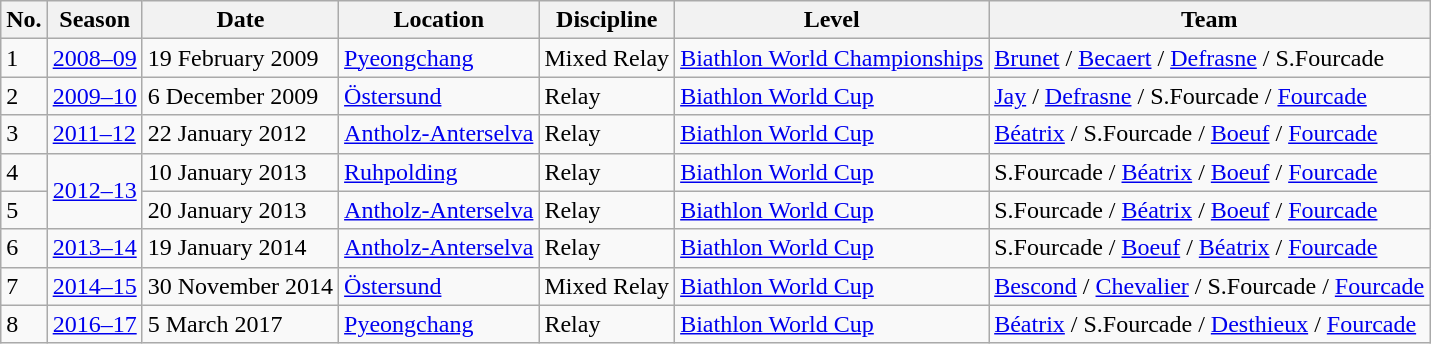<table class="wikitable sortable" style="text-align:left">
<tr>
<th>No.</th>
<th>Season</th>
<th>Date</th>
<th>Location</th>
<th>Discipline</th>
<th>Level</th>
<th>Team</th>
</tr>
<tr>
<td>1</td>
<td><a href='#'>2008–09</a></td>
<td>19 February 2009</td>
<td> <a href='#'>Pyeongchang</a></td>
<td>Mixed Relay</td>
<td><a href='#'>Biathlon World Championships</a></td>
<td><a href='#'>Brunet</a> / <a href='#'>Becaert</a> / <a href='#'>Defrasne</a> / S.Fourcade</td>
</tr>
<tr>
<td>2</td>
<td><a href='#'>2009–10</a></td>
<td>6 December 2009</td>
<td> <a href='#'>Östersund</a></td>
<td>Relay</td>
<td><a href='#'>Biathlon World Cup</a></td>
<td><a href='#'>Jay</a> / <a href='#'>Defrasne</a> / S.Fourcade / <a href='#'>Fourcade</a></td>
</tr>
<tr>
<td>3</td>
<td><a href='#'>2011–12</a></td>
<td>22 January 2012</td>
<td> <a href='#'>Antholz-Anterselva</a></td>
<td>Relay</td>
<td><a href='#'>Biathlon World Cup</a></td>
<td><a href='#'>Béatrix</a> / S.Fourcade / <a href='#'>Boeuf</a> / <a href='#'>Fourcade</a></td>
</tr>
<tr>
<td>4</td>
<td rowspan="2"><a href='#'>2012–13</a></td>
<td>10 January 2013</td>
<td> <a href='#'>Ruhpolding</a></td>
<td>Relay</td>
<td><a href='#'>Biathlon World Cup</a></td>
<td>S.Fourcade / <a href='#'>Béatrix</a> / <a href='#'>Boeuf</a> / <a href='#'>Fourcade</a></td>
</tr>
<tr>
<td>5</td>
<td>20 January 2013</td>
<td> <a href='#'>Antholz-Anterselva</a></td>
<td>Relay</td>
<td><a href='#'>Biathlon World Cup</a></td>
<td>S.Fourcade / <a href='#'>Béatrix</a> / <a href='#'>Boeuf</a> / <a href='#'>Fourcade</a></td>
</tr>
<tr>
<td>6</td>
<td><a href='#'>2013–14</a></td>
<td>19 January 2014</td>
<td> <a href='#'>Antholz-Anterselva</a></td>
<td>Relay</td>
<td><a href='#'>Biathlon World Cup</a></td>
<td>S.Fourcade / <a href='#'>Boeuf</a> / <a href='#'>Béatrix</a> / <a href='#'>Fourcade</a></td>
</tr>
<tr>
<td>7</td>
<td><a href='#'>2014–15</a></td>
<td>30 November 2014</td>
<td> <a href='#'>Östersund</a></td>
<td>Mixed Relay</td>
<td><a href='#'>Biathlon World Cup</a></td>
<td><a href='#'>Bescond</a> / <a href='#'>Chevalier</a> / S.Fourcade / <a href='#'>Fourcade</a></td>
</tr>
<tr>
<td>8</td>
<td><a href='#'>2016–17</a></td>
<td>5 March 2017</td>
<td> <a href='#'>Pyeongchang</a></td>
<td>Relay</td>
<td><a href='#'>Biathlon World Cup</a></td>
<td><a href='#'>Béatrix</a> / S.Fourcade / <a href='#'>Desthieux</a> / <a href='#'>Fourcade</a></td>
</tr>
</table>
